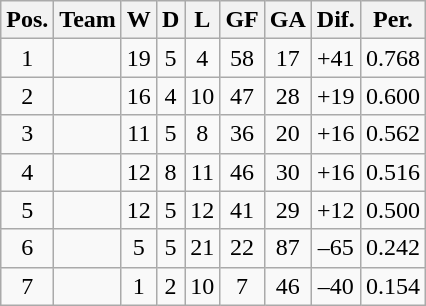<table class="wikitable">
<tr>
<th>Pos.</th>
<th>Team</th>
<th>W</th>
<th>D</th>
<th>L</th>
<th>GF</th>
<th>GA</th>
<th>Dif.</th>
<th>Per.</th>
</tr>
<tr align=center>
<td>1</td>
<td align=left></td>
<td>19</td>
<td>5</td>
<td>4</td>
<td>58</td>
<td>17</td>
<td>+41</td>
<td>0.768</td>
</tr>
<tr align=center>
<td>2</td>
<td align=left></td>
<td>16</td>
<td>4</td>
<td>10</td>
<td>47</td>
<td>28</td>
<td>+19</td>
<td>0.600</td>
</tr>
<tr align=center>
<td>3</td>
<td align=left></td>
<td>11</td>
<td>5</td>
<td>8</td>
<td>36</td>
<td>20</td>
<td>+16</td>
<td>0.562</td>
</tr>
<tr align=center>
<td>4</td>
<td align=left></td>
<td>12</td>
<td>8</td>
<td>11</td>
<td>46</td>
<td>30</td>
<td>+16</td>
<td>0.516</td>
</tr>
<tr align=center>
<td>5</td>
<td align=left></td>
<td>12</td>
<td>5</td>
<td>12</td>
<td>41</td>
<td>29</td>
<td>+12</td>
<td>0.500</td>
</tr>
<tr align=center>
<td>6</td>
<td align=left></td>
<td>5</td>
<td>5</td>
<td>21</td>
<td>22</td>
<td>87</td>
<td>–65</td>
<td>0.242</td>
</tr>
<tr align=center>
<td>7</td>
<td align=left></td>
<td>1</td>
<td>2</td>
<td>10</td>
<td>7</td>
<td>46</td>
<td>–40</td>
<td>0.154</td>
</tr>
</table>
